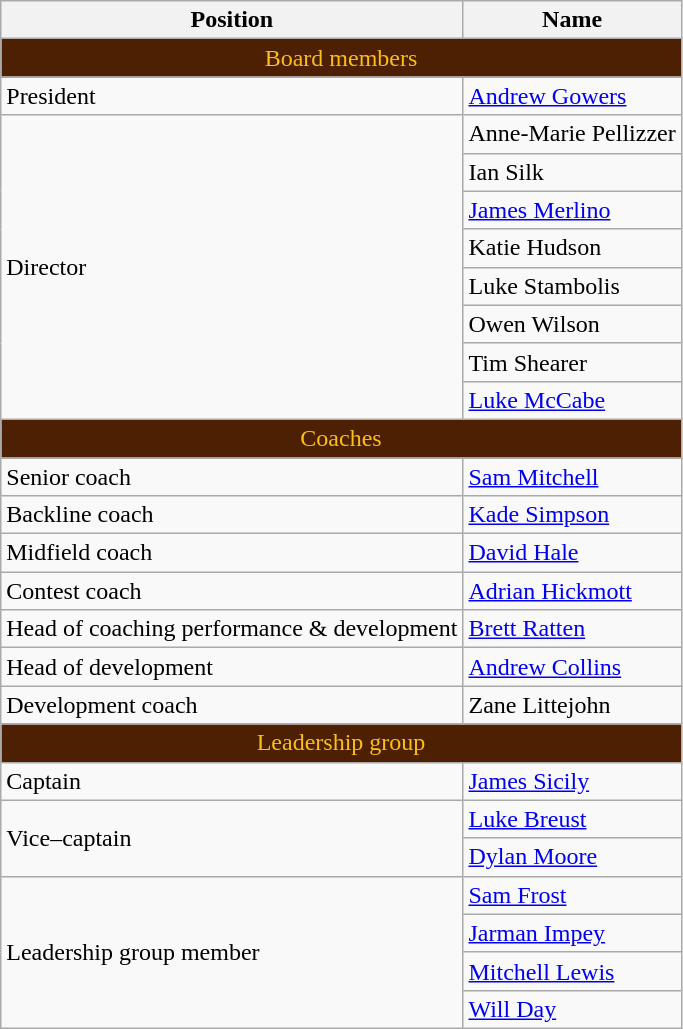<table class="wikitable">
<tr>
<th>Position</th>
<th>Name</th>
</tr>
<tr>
<td style="background: #4D2004; color: #FBBF15; text-align:center" colspan=2>Board members</td>
</tr>
<tr>
<td>President</td>
<td><a href='#'>Andrew Gowers</a></td>
</tr>
<tr>
<td rowspan=8>Director</td>
<td>Anne-Marie Pellizzer</td>
</tr>
<tr>
<td>Ian Silk</td>
</tr>
<tr>
<td><a href='#'>James Merlino</a></td>
</tr>
<tr>
<td>Katie Hudson</td>
</tr>
<tr>
<td>Luke Stambolis</td>
</tr>
<tr>
<td>Owen Wilson</td>
</tr>
<tr>
<td>Tim Shearer</td>
</tr>
<tr>
<td><a href='#'>Luke McCabe</a></td>
</tr>
<tr>
<td style="background: #4D2004; color: #FBBF15; text-align:center" colspan=2>Coaches</td>
</tr>
<tr>
<td>Senior coach</td>
<td><a href='#'>Sam Mitchell</a></td>
</tr>
<tr>
<td>Backline coach</td>
<td><a href='#'>Kade Simpson</a></td>
</tr>
<tr>
<td>Midfield coach</td>
<td><a href='#'>David Hale</a></td>
</tr>
<tr>
<td>Contest coach</td>
<td><a href='#'>Adrian Hickmott</a></td>
</tr>
<tr>
<td>Head of coaching performance & development</td>
<td><a href='#'>Brett Ratten</a></td>
</tr>
<tr>
<td>Head of development</td>
<td><a href='#'>Andrew Collins</a></td>
</tr>
<tr>
<td>Development coach</td>
<td>Zane Littejohn</td>
</tr>
<tr>
<td style="background: #4D2004; color: #FBBF15; text-align:center" colspan=2>Leadership group</td>
</tr>
<tr>
<td>Captain</td>
<td><a href='#'>James Sicily</a></td>
</tr>
<tr>
<td rowspan=2>Vice–captain</td>
<td><a href='#'>Luke Breust</a></td>
</tr>
<tr>
<td><a href='#'>Dylan Moore</a></td>
</tr>
<tr>
<td rowspan=4>Leadership group member</td>
<td><a href='#'>Sam Frost</a></td>
</tr>
<tr>
<td><a href='#'>Jarman Impey</a></td>
</tr>
<tr>
<td><a href='#'>Mitchell Lewis</a></td>
</tr>
<tr>
<td><a href='#'>Will Day</a></td>
</tr>
</table>
